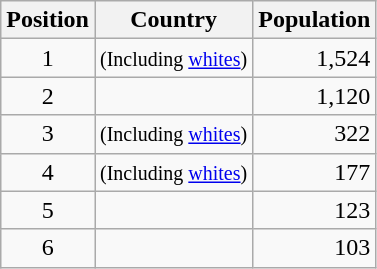<table class="wikitable sortable">
<tr>
<th>Position</th>
<th>Country</th>
<th>Population</th>
</tr>
<tr>
<td align=center>1</td>
<td> <small>(Including <a href='#'>whites</a>)</small></td>
<td align=right>1,524</td>
</tr>
<tr>
<td align=center>2</td>
<td></td>
<td align=right>1,120</td>
</tr>
<tr>
<td align=center>3</td>
<td> <small>(Including <a href='#'>whites</a>)</small></td>
<td align=right>322</td>
</tr>
<tr>
<td align=center>4</td>
<td> <small>(Including <a href='#'>whites</a>)</small></td>
<td align=right>177</td>
</tr>
<tr>
<td align=center>5</td>
<td></td>
<td align=right>123</td>
</tr>
<tr>
<td align=center>6</td>
<td></td>
<td align=right>103</td>
</tr>
</table>
